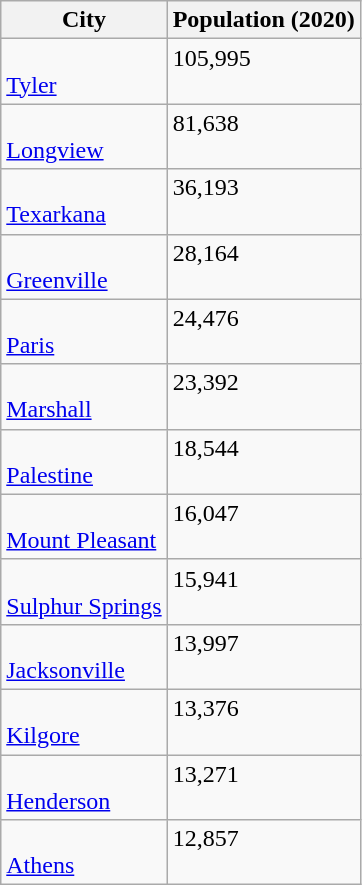<table class="wikitable sortable" 2">
<tr>
<th><strong>City</strong></th>
<th><strong>Population (2020)</strong></th>
</tr>
<tr style="vertical-align: top; text-align: left;">
<td> <br> <a href='#'>Tyler</a></td>
<td>105,995</td>
</tr>
<tr style="vertical-align: top; text-align: left;">
<td> <br> <a href='#'>Longview</a></td>
<td>81,638</td>
</tr>
<tr style="vertical-align: top; text-align: left;">
<td> <br> <a href='#'>Texarkana</a></td>
<td>36,193</td>
</tr>
<tr style="vertical-align: top; text-align: left;">
<td> <br> <a href='#'>Greenville</a></td>
<td>28,164</td>
</tr>
<tr style="vertical-align: top; text-align: left;">
<td> <br> <a href='#'>Paris</a></td>
<td>24,476</td>
</tr>
<tr style="vertical-align: top; text-align: left;">
<td> <br> <a href='#'>Marshall</a></td>
<td>23,392</td>
</tr>
<tr style="vertical-align: top; text-align: left;">
<td> <br> <a href='#'>Palestine</a></td>
<td>18,544</td>
</tr>
<tr style="vertical-align: top; text-align: left;">
<td> <br> <a href='#'>Mount Pleasant</a></td>
<td>16,047</td>
</tr>
<tr style="vertical-align: top; text-align: left;">
<td> <br> <a href='#'>Sulphur Springs</a></td>
<td>15,941</td>
</tr>
<tr style="vertical-align: top; text-align: left;">
<td> <br> <a href='#'>Jacksonville</a></td>
<td>13,997</td>
</tr>
<tr style="vertical-align: top; text-align: left;">
<td> <br> <a href='#'>Kilgore</a></td>
<td>13,376</td>
</tr>
<tr style="vertical-align: top; text-align: left;">
<td> <br> <a href='#'>Henderson</a></td>
<td>13,271</td>
</tr>
<tr style="vertical-align: top; text-align: left;">
<td> <br> <a href='#'>Athens</a></td>
<td>12,857</td>
</tr>
</table>
